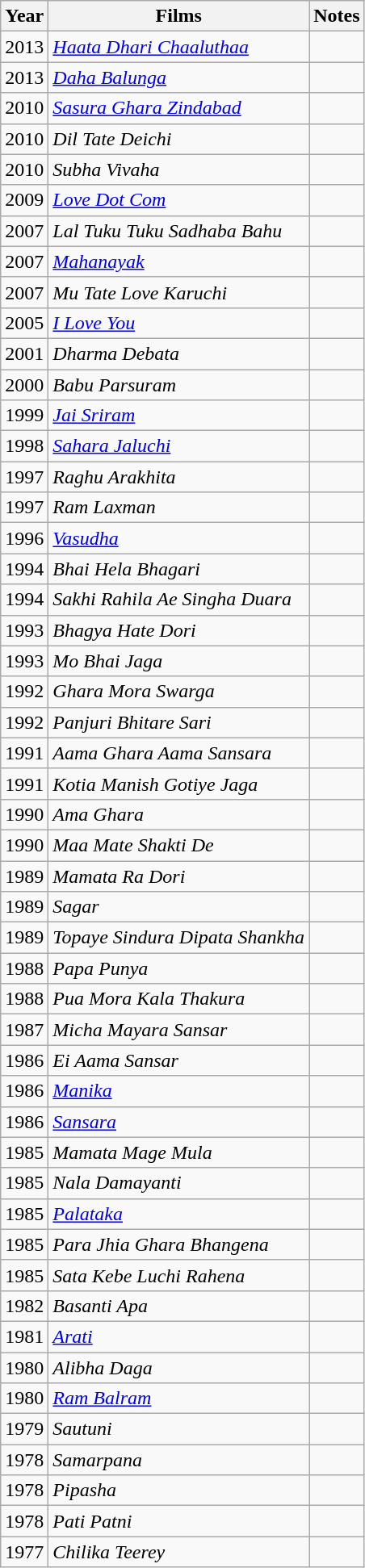<table class="wikitable">
<tr>
<th>Year</th>
<th>Films</th>
<th>Notes</th>
</tr>
<tr>
<td>2013</td>
<td><em><a href='#'>Haata Dhari Chaaluthaa</a></em></td>
<td></td>
</tr>
<tr>
<td>2013</td>
<td><a href='#'><em>Daha Balunga</em></a></td>
<td></td>
</tr>
<tr>
<td>2010</td>
<td><em><a href='#'>Sasura Ghara Zindabad</a></em></td>
<td></td>
</tr>
<tr>
<td>2010</td>
<td><em>Dil Tate Deichi</em></td>
<td></td>
</tr>
<tr>
<td>2010</td>
<td><em>Subha Vivaha</em></td>
<td></td>
</tr>
<tr>
<td>2009</td>
<td><em><a href='#'>Love Dot Com</a></em></td>
<td></td>
</tr>
<tr>
<td>2007</td>
<td><em>Lal Tuku Tuku Sadhaba Bahu</em></td>
<td></td>
</tr>
<tr>
<td>2007</td>
<td><em><a href='#'>Mahanayak</a></em></td>
<td></td>
</tr>
<tr>
<td>2007</td>
<td><em>Mu Tate Love Karuchi</em></td>
<td></td>
</tr>
<tr>
<td>2005</td>
<td><a href='#'><em>I Love You</em></a></td>
<td></td>
</tr>
<tr>
<td>2001</td>
<td><em>Dharma Debata</em></td>
<td></td>
</tr>
<tr>
<td>2000</td>
<td><em>Babu Parsuram</em></td>
<td></td>
</tr>
<tr>
<td>1999</td>
<td><em><a href='#'>Jai Sriram</a></em></td>
<td></td>
</tr>
<tr>
<td>1998</td>
<td><em><a href='#'>Sahara Jaluchi</a></em></td>
<td></td>
</tr>
<tr>
<td>1997</td>
<td><em>Raghu Arakhita</em></td>
<td></td>
</tr>
<tr>
<td>1997</td>
<td><em>Ram Laxman</em></td>
<td></td>
</tr>
<tr>
<td>1996</td>
<td><em><a href='#'>Vasudha</a></em></td>
<td></td>
</tr>
<tr>
<td>1994</td>
<td><em>Bhai Hela Bhagari</em></td>
<td></td>
</tr>
<tr>
<td>1994</td>
<td><em>Sakhi Rahila Ae Singha Duara</em></td>
<td></td>
</tr>
<tr>
<td>1993</td>
<td><em>Bhagya Hate Dori</em></td>
<td></td>
</tr>
<tr>
<td>1993</td>
<td><em>Mo Bhai Jaga</em></td>
<td></td>
</tr>
<tr>
<td>1992</td>
<td><em>Ghara Mora Swarga</em></td>
<td></td>
</tr>
<tr>
<td>1992</td>
<td><em>Panjuri Bhitare Sari</em></td>
<td></td>
</tr>
<tr>
<td>1991</td>
<td><em>Aama Ghara Aama Sansara</em></td>
<td></td>
</tr>
<tr>
<td>1991</td>
<td><em>Kotia Manish Gotiye Jaga</em></td>
<td></td>
</tr>
<tr>
<td>1990</td>
<td><em>Ama Ghara</em></td>
<td></td>
</tr>
<tr>
<td>1990</td>
<td><em>Maa Mate Shakti De</em></td>
<td></td>
</tr>
<tr>
<td>1989</td>
<td><em>Mamata Ra Dori</em></td>
<td></td>
</tr>
<tr>
<td>1989</td>
<td><em>Sagar</em></td>
<td></td>
</tr>
<tr>
<td>1989</td>
<td><em>Topaye Sindura Dipata Shankha</em></td>
<td></td>
</tr>
<tr>
<td>1988</td>
<td><em>Papa Punya</em></td>
<td></td>
</tr>
<tr>
<td>1988</td>
<td><em>Pua Mora Kala Thakura</em></td>
<td></td>
</tr>
<tr>
<td>1987</td>
<td><em>Micha Mayara Sansar</em></td>
<td></td>
</tr>
<tr>
<td>1986</td>
<td><em>Ei Aama Sansar</em></td>
<td></td>
</tr>
<tr>
<td>1986</td>
<td><a href='#'><em>Manika</em></a></td>
<td></td>
</tr>
<tr>
<td>1986</td>
<td><em><a href='#'>Sansara</a></em></td>
<td></td>
</tr>
<tr>
<td>1985</td>
<td><em>Mamata Mage Mula</em></td>
<td></td>
</tr>
<tr>
<td>1985</td>
<td><em>Nala Damayanti</em></td>
<td></td>
</tr>
<tr>
<td>1985</td>
<td><em><a href='#'>Palataka</a></em></td>
<td></td>
</tr>
<tr>
<td>1985</td>
<td><em>Para Jhia Ghara Bhangena</em></td>
<td></td>
</tr>
<tr>
<td>1985</td>
<td><em>Sata Kebe Luchi Rahena</em></td>
<td></td>
</tr>
<tr>
<td>1982</td>
<td><em>Basanti Apa</em></td>
<td></td>
</tr>
<tr>
<td>1981</td>
<td><em><a href='#'>Arati</a></em></td>
<td></td>
</tr>
<tr>
<td>1980</td>
<td><em>Alibha Daga</em></td>
<td></td>
</tr>
<tr>
<td>1980</td>
<td><em><a href='#'>Ram Balram</a></em></td>
<td></td>
</tr>
<tr>
<td>1979</td>
<td><em>Sautuni</em></td>
<td></td>
</tr>
<tr>
<td>1978</td>
<td><em>Samarpana</em></td>
<td></td>
</tr>
<tr>
<td>1978</td>
<td><em>Pipasha</em></td>
<td></td>
</tr>
<tr>
<td>1978</td>
<td><em>Pati Patni</em></td>
<td></td>
</tr>
<tr>
<td>1977</td>
<td><em>Chilika Teerey</em></td>
<td></td>
</tr>
</table>
